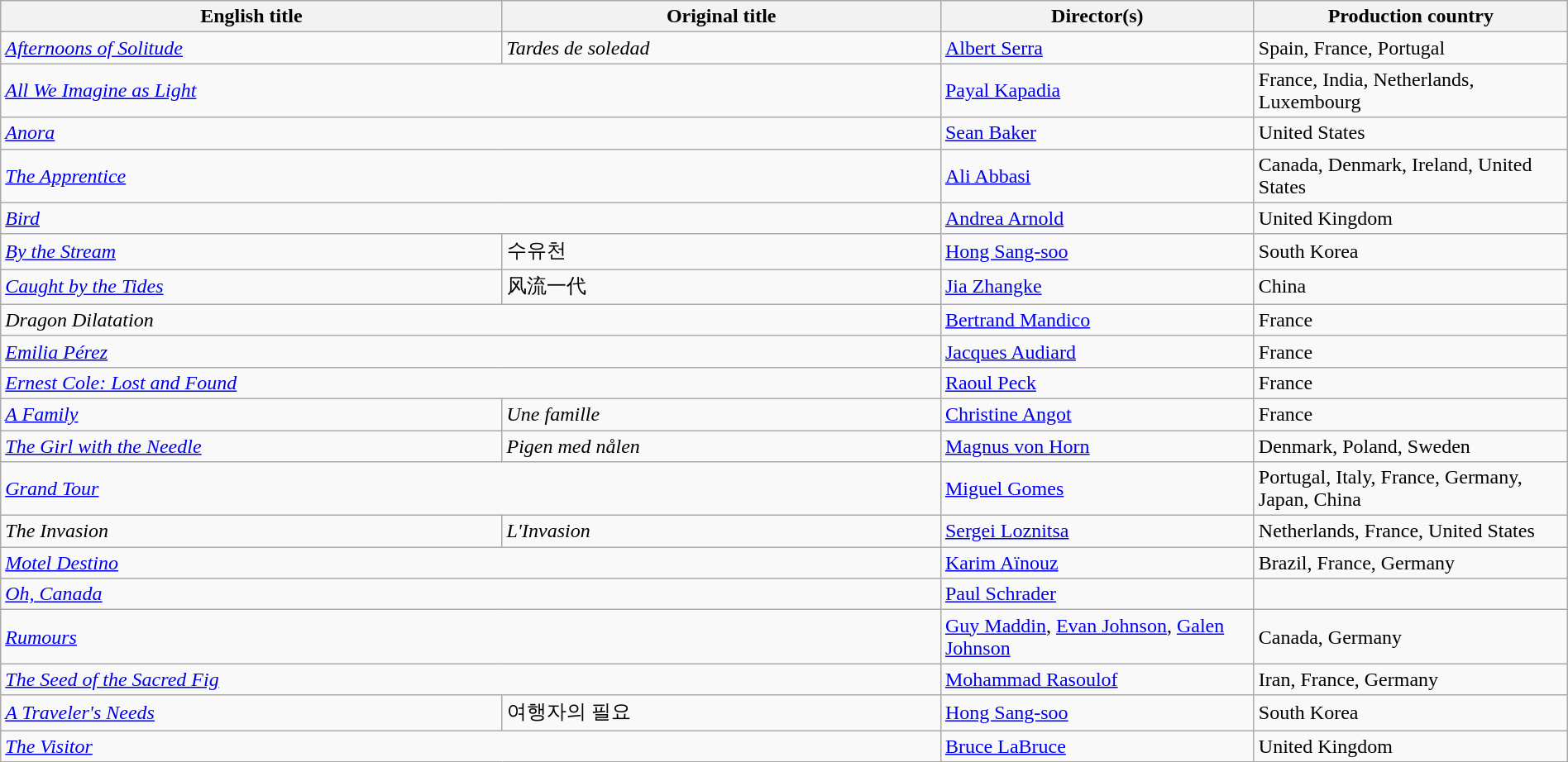<table class="wikitable" width=100%>
<tr>
<th scope="col" width="32%">English title</th>
<th scope="col" width="28%">Original title</th>
<th scope="col" width="20%">Director(s)</th>
<th scope="col" width="20%">Production country</th>
</tr>
<tr>
<td><em><a href='#'>Afternoons of Solitude</a></em></td>
<td><em>Tardes de soledad</em></td>
<td><a href='#'>Albert Serra</a></td>
<td>Spain, France, Portugal</td>
</tr>
<tr>
<td colspan=2><em><a href='#'>All We Imagine as Light</a></em></td>
<td><a href='#'>Payal Kapadia</a></td>
<td>France, India, Netherlands, Luxembourg</td>
</tr>
<tr>
<td colspan=2><em><a href='#'>Anora</a></em></td>
<td><a href='#'>Sean Baker</a></td>
<td>United States</td>
</tr>
<tr>
<td colspan=2><em><a href='#'>The Apprentice</a></em></td>
<td><a href='#'>Ali Abbasi</a></td>
<td>Canada, Denmark, Ireland, United States</td>
</tr>
<tr>
<td colspan=2><em><a href='#'>Bird</a></em></td>
<td><a href='#'>Andrea Arnold</a></td>
<td>United Kingdom</td>
</tr>
<tr>
<td><em><a href='#'>By the Stream</a></em></td>
<td>수유천</td>
<td><a href='#'>Hong Sang-soo</a></td>
<td>South Korea</td>
</tr>
<tr>
<td><em><a href='#'>Caught by the Tides</a></em></td>
<td>风流一代</td>
<td><a href='#'>Jia Zhangke</a></td>
<td>China</td>
</tr>
<tr>
<td colspan=2><em>Dragon Dilatation</em></td>
<td><a href='#'>Bertrand Mandico</a></td>
<td>France</td>
</tr>
<tr>
<td colspan=2><em><a href='#'>Emilia Pérez</a></em></td>
<td><a href='#'>Jacques Audiard</a></td>
<td>France</td>
</tr>
<tr>
<td colspan=2><em><a href='#'>Ernest Cole: Lost and Found</a></em></td>
<td><a href='#'>Raoul Peck</a></td>
<td>France</td>
</tr>
<tr>
<td><em><a href='#'>A Family</a></em></td>
<td><em>Une famille</em></td>
<td><a href='#'>Christine Angot</a></td>
<td>France</td>
</tr>
<tr>
<td><em><a href='#'>The Girl with the Needle</a></em></td>
<td><em>Pigen med nålen</em></td>
<td><a href='#'>Magnus von Horn</a></td>
<td>Denmark, Poland, Sweden</td>
</tr>
<tr>
<td colspan=2><em><a href='#'>Grand Tour</a></em></td>
<td><a href='#'>Miguel Gomes</a></td>
<td>Portugal, Italy, France, Germany, Japan, China</td>
</tr>
<tr>
<td><em>The Invasion</em></td>
<td><em>L'Invasion</em></td>
<td><a href='#'>Sergei Loznitsa</a></td>
<td>Netherlands, France, United States</td>
</tr>
<tr>
<td colspan=2><em><a href='#'>Motel Destino</a></em></td>
<td><a href='#'>Karim Aïnouz</a></td>
<td>Brazil, France, Germany</td>
</tr>
<tr>
<td colspan=2><em><a href='#'>Oh, Canada</a></em></td>
<td><a href='#'>Paul Schrader</a></td>
</tr>
<tr>
<td colspan=2><em><a href='#'>Rumours</a></em></td>
<td><a href='#'>Guy Maddin</a>, <a href='#'>Evan Johnson</a>, <a href='#'>Galen Johnson</a></td>
<td>Canada, Germany</td>
</tr>
<tr>
<td colspan=2><em><a href='#'>The Seed of the Sacred Fig</a></em></td>
<td><a href='#'>Mohammad Rasoulof</a></td>
<td>Iran, France, Germany</td>
</tr>
<tr>
<td><em><a href='#'>A Traveler's Needs</a></em></td>
<td>여행자의 필요</td>
<td><a href='#'>Hong Sang-soo</a></td>
<td>South Korea</td>
</tr>
<tr>
<td colspan=2><em><a href='#'>The Visitor</a></em></td>
<td><a href='#'>Bruce LaBruce</a></td>
<td>United Kingdom</td>
</tr>
</table>
